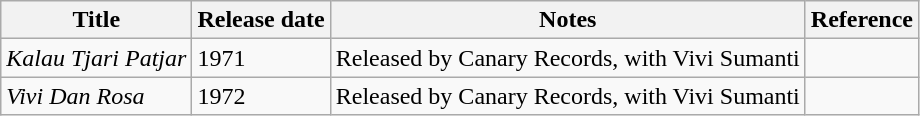<table class="wikitable">
<tr>
<th>Title</th>
<th>Release date</th>
<th>Notes</th>
<th>Reference</th>
</tr>
<tr>
<td><em>Kalau Tjari Patjar</em></td>
<td>1971</td>
<td>Released by Canary Records, with Vivi Sumanti</td>
<td></td>
</tr>
<tr>
<td><em>Vivi Dan Rosa</em></td>
<td>1972</td>
<td>Released by Canary Records, with Vivi Sumanti</td>
<td></td>
</tr>
</table>
